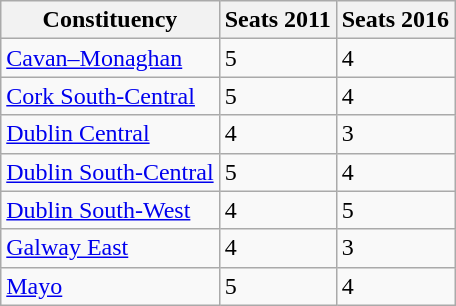<table class="wikitable">
<tr>
<th>Constituency</th>
<th>Seats 2011</th>
<th>Seats 2016</th>
</tr>
<tr>
<td><a href='#'>Cavan–Monaghan</a></td>
<td>5</td>
<td>4</td>
</tr>
<tr>
<td><a href='#'>Cork South-Central</a></td>
<td>5</td>
<td>4</td>
</tr>
<tr>
<td><a href='#'>Dublin Central</a></td>
<td>4</td>
<td>3</td>
</tr>
<tr>
<td><a href='#'>Dublin South-Central</a></td>
<td>5</td>
<td>4</td>
</tr>
<tr>
<td><a href='#'>Dublin South-West</a></td>
<td>4</td>
<td>5</td>
</tr>
<tr>
<td><a href='#'>Galway East</a></td>
<td>4</td>
<td>3</td>
</tr>
<tr>
<td><a href='#'>Mayo</a></td>
<td>5</td>
<td>4</td>
</tr>
</table>
